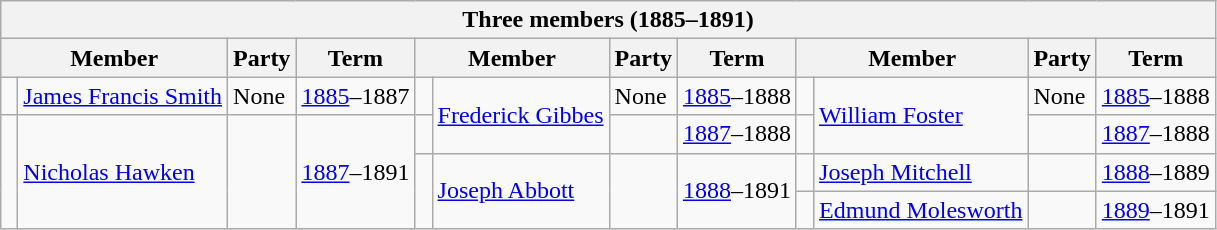<table class="wikitable">
<tr>
<th colspan="12">Three members (1885–1891)</th>
</tr>
<tr>
<th colspan="2">Member</th>
<th>Party</th>
<th>Term</th>
<th colspan="2">Member</th>
<th>Party</th>
<th>Term</th>
<th colspan="2">Member</th>
<th>Party</th>
<th>Term</th>
</tr>
<tr>
<td> </td>
<td><a href='#'>James Francis Smith</a></td>
<td>None</td>
<td><a href='#'>1885</a>–1887</td>
<td> </td>
<td rowspan="2"><a href='#'>Frederick Gibbes</a></td>
<td>None</td>
<td><a href='#'>1885</a>–1888</td>
<td> </td>
<td rowspan="2"><a href='#'>William Foster</a></td>
<td>None</td>
<td><a href='#'>1885</a>–1888</td>
</tr>
<tr>
<td rowspan="3" > </td>
<td rowspan="3"><a href='#'>Nicholas Hawken</a></td>
<td rowspan="3"></td>
<td rowspan="3"><a href='#'>1887</a>–1891</td>
<td> </td>
<td></td>
<td><a href='#'>1887</a>–1888</td>
<td> </td>
<td></td>
<td><a href='#'>1887</a>–1888</td>
</tr>
<tr>
<td rowspan="2" > </td>
<td rowspan="2"><a href='#'>Joseph Abbott</a></td>
<td rowspan="2"></td>
<td rowspan="2"><a href='#'>1888</a>–1891</td>
<td> </td>
<td><a href='#'>Joseph Mitchell</a></td>
<td></td>
<td><a href='#'>1888</a>–1889</td>
</tr>
<tr>
<td> </td>
<td><a href='#'>Edmund Molesworth</a></td>
<td></td>
<td><a href='#'>1889</a>–1891</td>
</tr>
</table>
